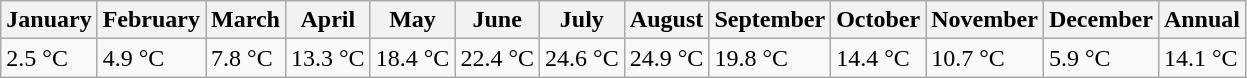<table class="wikitable">
<tr>
<th>January</th>
<th>February</th>
<th>March</th>
<th>April</th>
<th>May</th>
<th>June</th>
<th>July</th>
<th>August</th>
<th>September</th>
<th>October</th>
<th>November</th>
<th>December</th>
<th>Annual</th>
</tr>
<tr>
<td>2.5 °C</td>
<td>4.9 °C</td>
<td>7.8 °C</td>
<td>13.3 °C</td>
<td>18.4 °C</td>
<td>22.4 °C</td>
<td>24.6 °C</td>
<td>24.9 °C</td>
<td>19.8 °C</td>
<td>14.4 °C</td>
<td>10.7 °C</td>
<td>5.9 °C</td>
<td>14.1 °C</td>
</tr>
</table>
